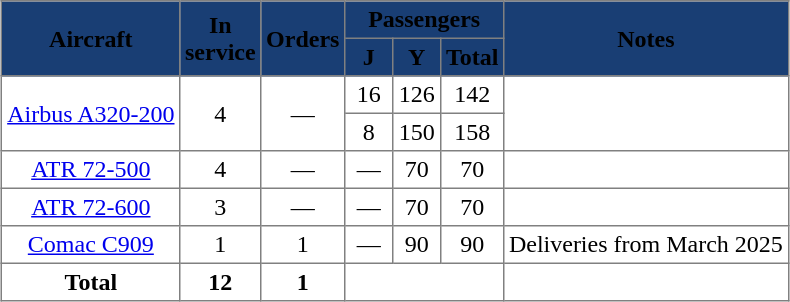<table class="toccolours" border="1" cellpadding="3" style="border-collapse:collapse;text-align:center; margin-left: auto; margin-right: auto;">
<tr style="background:#193e74;">
<th rowspan="2"><span>Aircraft</span></th>
<th rowspan="2" style="width:30px;"><span>In service</span></th>
<th rowspan="2" style="width:30px;"><span>Orders</span></th>
<th colspan="3"><span>Passengers</span></th>
<th rowspan="2"><span>Notes</span></th>
</tr>
<tr style="background:#193e74;">
<th style="width:25px;"><abbr><span>J</span></abbr></th>
<th style="width:25px;"><abbr><span>Y</span></abbr></th>
<th style="width:30px;"><span>Total</span></th>
</tr>
<tr>
<td rowspan="2"><a href='#'>Airbus A320-200</a></td>
<td rowspan="2">4</td>
<td rowspan="2">—</td>
<td>16</td>
<td>126</td>
<td>142</td>
<td rowspan="2"></td>
</tr>
<tr>
<td>8</td>
<td>150</td>
<td>158</td>
</tr>
<tr>
<td><a href='#'>ATR 72-500</a></td>
<td>4</td>
<td>—</td>
<td>—</td>
<td>70</td>
<td>70</td>
<td></td>
</tr>
<tr>
<td><a href='#'>ATR 72-600</a></td>
<td>3</td>
<td>—</td>
<td>—</td>
<td>70</td>
<td>70</td>
<td></td>
</tr>
<tr>
<td><a href='#'>Comac C909</a></td>
<td>1</td>
<td>1</td>
<td>—</td>
<td>90</td>
<td>90</td>
<td>Deliveries from March 2025</td>
</tr>
<tr>
<th>Total</th>
<th>12</th>
<td><strong>1</strong></td>
<td colspan="3"></td>
</tr>
</table>
